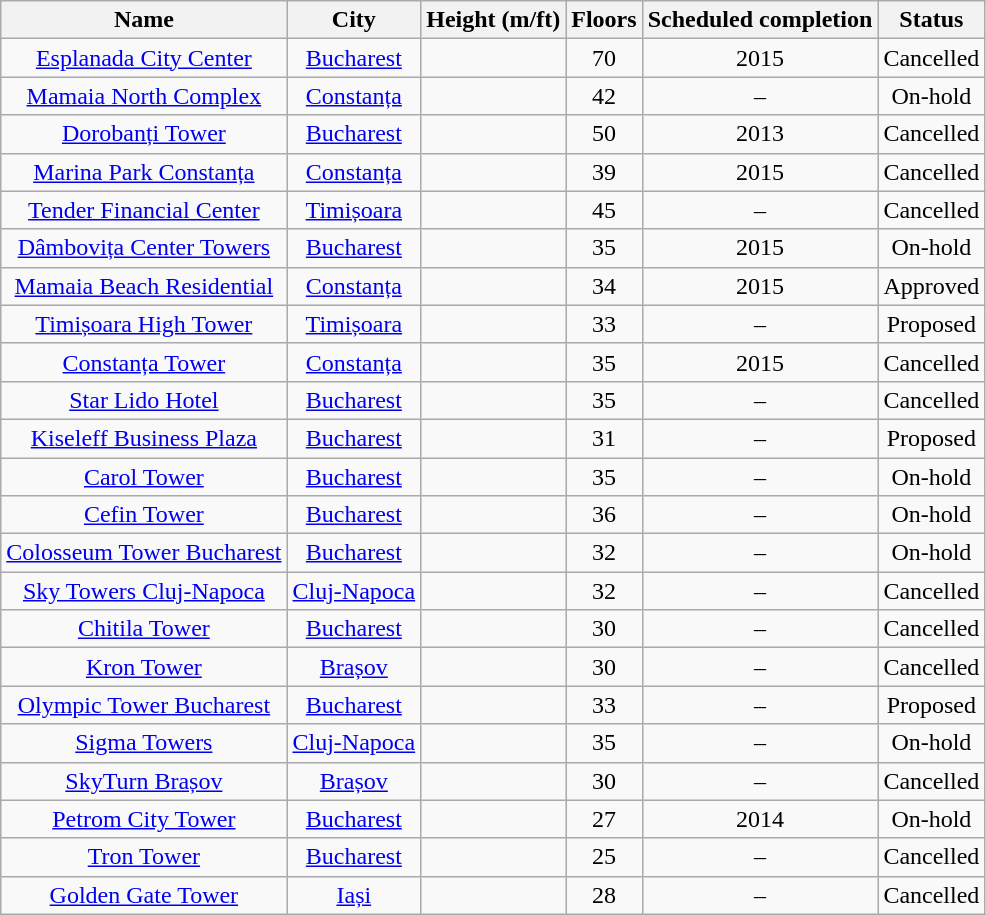<table class="wikitable sortable">
<tr align="center">
<th>Name</th>
<th>City</th>
<th>Height (m/ft)</th>
<th>Floors</th>
<th>Scheduled completion</th>
<th>Status</th>
</tr>
<tr align="center">
<td><a href='#'>Esplanada City Center</a></td>
<td><a href='#'>Bucharest</a></td>
<td></td>
<td>70</td>
<td>2015</td>
<td>Cancelled</td>
</tr>
<tr align="center">
<td><a href='#'>Mamaia North Complex</a></td>
<td><a href='#'>Constanța</a></td>
<td></td>
<td>42</td>
<td>–</td>
<td>On-hold</td>
</tr>
<tr align="center">
<td><a href='#'>Dorobanți Tower</a></td>
<td><a href='#'>Bucharest</a></td>
<td></td>
<td>50</td>
<td>2013</td>
<td>Cancelled</td>
</tr>
<tr align="center">
<td><a href='#'>Marina Park Constanța</a></td>
<td><a href='#'>Constanța</a></td>
<td></td>
<td>39</td>
<td>2015</td>
<td>Cancelled</td>
</tr>
<tr align="center">
<td><a href='#'>Tender Financial Center</a></td>
<td><a href='#'>Timișoara</a></td>
<td></td>
<td>45</td>
<td>–</td>
<td>Cancelled</td>
</tr>
<tr align="center">
<td><a href='#'>Dâmbovița Center Towers</a></td>
<td><a href='#'>Bucharest</a></td>
<td></td>
<td>35</td>
<td>2015</td>
<td>On-hold</td>
</tr>
<tr align="center">
<td><a href='#'>Mamaia Beach Residential</a></td>
<td><a href='#'>Constanța</a></td>
<td></td>
<td>34</td>
<td>2015</td>
<td>Approved</td>
</tr>
<tr align="center">
<td><a href='#'>Timișoara High Tower</a></td>
<td><a href='#'>Timișoara</a></td>
<td></td>
<td>33</td>
<td>–</td>
<td>Proposed</td>
</tr>
<tr align="center">
<td><a href='#'>Constanța Tower</a></td>
<td><a href='#'>Constanța</a></td>
<td></td>
<td>35</td>
<td>2015</td>
<td>Cancelled</td>
</tr>
<tr align="center">
<td><a href='#'>Star Lido Hotel</a></td>
<td><a href='#'>Bucharest</a></td>
<td></td>
<td>35</td>
<td>–</td>
<td>Cancelled</td>
</tr>
<tr align="center">
<td><a href='#'>Kiseleff Business Plaza</a></td>
<td><a href='#'>Bucharest</a></td>
<td></td>
<td>31</td>
<td>–</td>
<td>Proposed</td>
</tr>
<tr align="center">
<td><a href='#'>Carol Tower</a></td>
<td><a href='#'>Bucharest</a></td>
<td></td>
<td>35</td>
<td>–</td>
<td>On-hold</td>
</tr>
<tr align="center">
<td><a href='#'>Cefin Tower</a></td>
<td><a href='#'>Bucharest</a></td>
<td></td>
<td>36</td>
<td>–</td>
<td>On-hold</td>
</tr>
<tr align="center">
<td><a href='#'>Colosseum Tower Bucharest</a></td>
<td><a href='#'>Bucharest</a></td>
<td></td>
<td>32</td>
<td>–</td>
<td>On-hold</td>
</tr>
<tr align="center">
<td><a href='#'>Sky Towers Cluj-Napoca</a></td>
<td><a href='#'>Cluj-Napoca</a></td>
<td></td>
<td>32</td>
<td>–</td>
<td>Cancelled</td>
</tr>
<tr align="center">
<td><a href='#'>Chitila Tower</a></td>
<td><a href='#'>Bucharest</a></td>
<td></td>
<td>30</td>
<td>–</td>
<td>Cancelled</td>
</tr>
<tr align="center">
<td><a href='#'>Kron Tower</a></td>
<td><a href='#'>Brașov</a></td>
<td></td>
<td>30</td>
<td>–</td>
<td>Cancelled</td>
</tr>
<tr align="center">
<td><a href='#'>Olympic Tower Bucharest</a></td>
<td><a href='#'>Bucharest</a></td>
<td></td>
<td>33</td>
<td>–</td>
<td>Proposed</td>
</tr>
<tr align="center">
<td><a href='#'>Sigma Towers</a></td>
<td><a href='#'>Cluj-Napoca</a></td>
<td></td>
<td>35</td>
<td>–</td>
<td>On-hold</td>
</tr>
<tr align="center">
<td><a href='#'>SkyTurn Brașov</a></td>
<td><a href='#'>Brașov</a></td>
<td></td>
<td>30</td>
<td>–</td>
<td>Cancelled</td>
</tr>
<tr align="center">
<td><a href='#'>Petrom City Tower</a></td>
<td><a href='#'>Bucharest</a></td>
<td></td>
<td>27</td>
<td>2014</td>
<td>On-hold</td>
</tr>
<tr align="center">
<td><a href='#'>Tron Tower</a></td>
<td><a href='#'>Bucharest</a></td>
<td></td>
<td>25</td>
<td>–</td>
<td>Cancelled</td>
</tr>
<tr align="center">
<td><a href='#'>Golden Gate Tower</a></td>
<td><a href='#'>Iași</a></td>
<td></td>
<td>28</td>
<td>–</td>
<td>Cancelled</td>
</tr>
</table>
